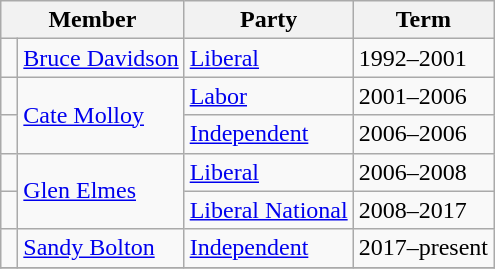<table class="wikitable">
<tr>
<th colspan=2>Member</th>
<th>Party</th>
<th>Term</th>
</tr>
<tr>
<td> </td>
<td><a href='#'>Bruce Davidson</a></td>
<td><a href='#'>Liberal</a></td>
<td>1992–2001</td>
</tr>
<tr>
<td> </td>
<td rowspan="2"><a href='#'>Cate Molloy</a></td>
<td><a href='#'>Labor</a></td>
<td>2001–2006</td>
</tr>
<tr>
<td> </td>
<td><a href='#'>Independent</a></td>
<td>2006–2006</td>
</tr>
<tr>
<td> </td>
<td rowspan="2"><a href='#'>Glen Elmes</a></td>
<td><a href='#'>Liberal</a></td>
<td>2006–2008</td>
</tr>
<tr>
<td> </td>
<td><a href='#'>Liberal National</a></td>
<td>2008–2017</td>
</tr>
<tr>
<td> </td>
<td><a href='#'>Sandy Bolton</a></td>
<td><a href='#'>Independent</a></td>
<td>2017–present</td>
</tr>
<tr>
</tr>
</table>
